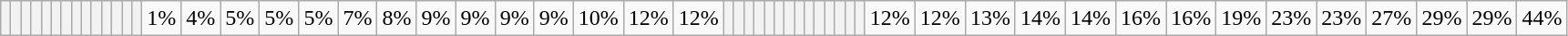<table class="wikitable">
<tr>
<th></th>
<th></th>
<th></th>
<th></th>
<th></th>
<th></th>
<th></th>
<th></th>
<th></th>
<th></th>
<th></th>
<th></th>
<th></th>
<th></th>
<td>1%</td>
<td>4%</td>
<td>5%</td>
<td>5%</td>
<td>5%</td>
<td>7%</td>
<td>8%</td>
<td>9%</td>
<td>9%</td>
<td>9%</td>
<td>9%</td>
<td>10%</td>
<td>12%</td>
<td>12%</td>
<th></th>
<th></th>
<th></th>
<th></th>
<th></th>
<th></th>
<th></th>
<th></th>
<th></th>
<th></th>
<th></th>
<th></th>
<th></th>
<th></th>
<td>12%</td>
<td>12%</td>
<td>13%</td>
<td>14%</td>
<td>14%</td>
<td>16%</td>
<td>16%</td>
<td>19%</td>
<td>23%</td>
<td>23%</td>
<td>27%</td>
<td>29%</td>
<td>29%</td>
<td>44%</td>
</tr>
</table>
